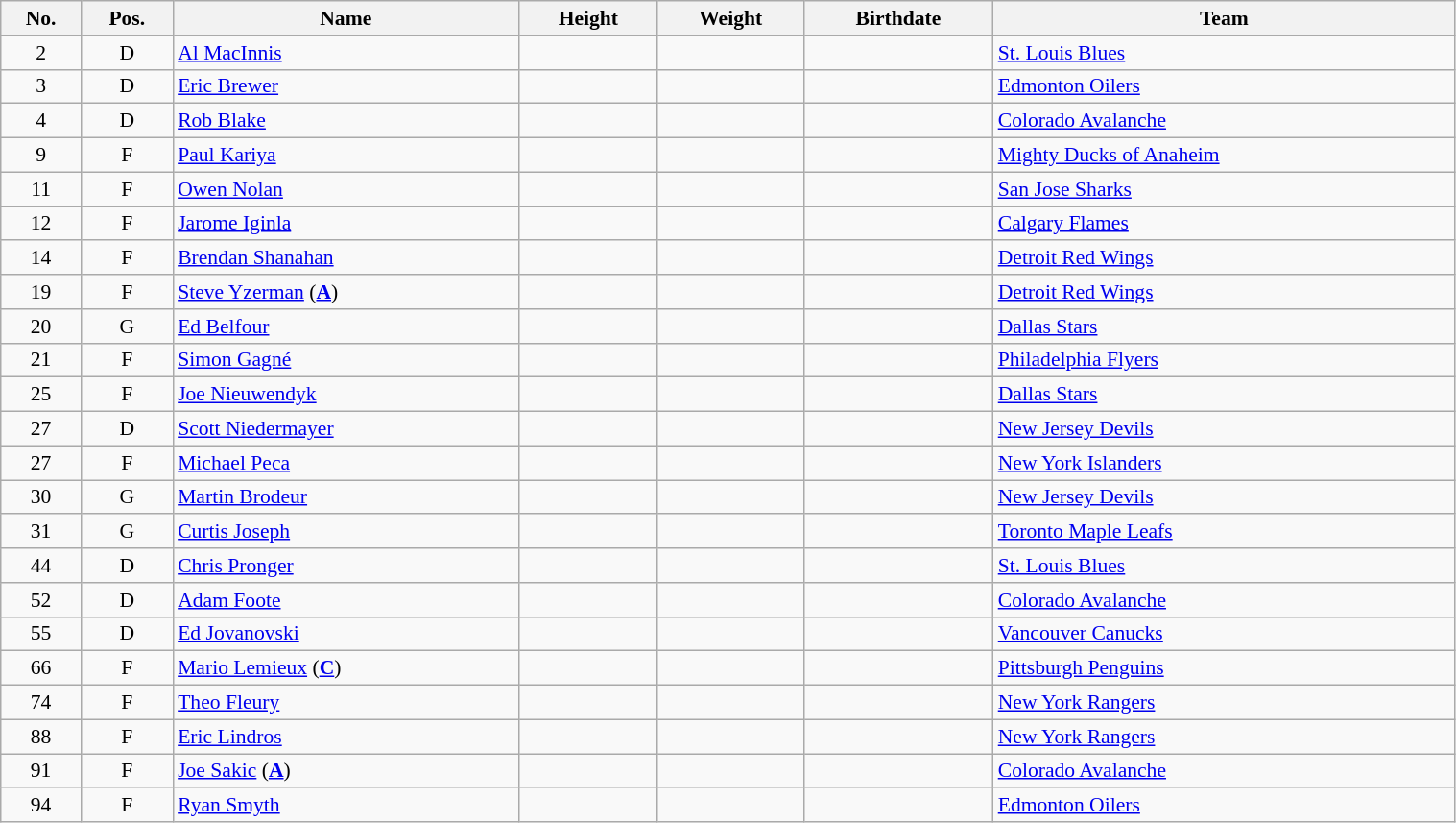<table class="wikitable sortable" width="80%" style="font-size: 90%; text-align: center;">
<tr>
<th>No.</th>
<th>Pos.</th>
<th>Name</th>
<th>Height</th>
<th>Weight</th>
<th>Birthdate</th>
<th>Team</th>
</tr>
<tr>
<td>2</td>
<td>D</td>
<td style="text-align:left;"><a href='#'>Al MacInnis</a></td>
<td></td>
<td></td>
<td style="text-align:right;"></td>
<td style="text-align:left;"> <a href='#'>St. Louis Blues</a></td>
</tr>
<tr>
<td>3</td>
<td>D</td>
<td style="text-align:left;"><a href='#'>Eric Brewer</a></td>
<td></td>
<td></td>
<td style="text-align:right;"></td>
<td style="text-align:left;"> <a href='#'>Edmonton Oilers</a></td>
</tr>
<tr>
<td>4</td>
<td>D</td>
<td style="text-align:left;"><a href='#'>Rob Blake</a></td>
<td></td>
<td></td>
<td style="text-align:right;"></td>
<td style="text-align:left;"> <a href='#'>Colorado Avalanche</a></td>
</tr>
<tr>
<td>9</td>
<td>F</td>
<td style="text-align:left;"><a href='#'>Paul Kariya</a></td>
<td></td>
<td></td>
<td style="text-align:right;"></td>
<td style="text-align:left;"> <a href='#'>Mighty Ducks of Anaheim</a></td>
</tr>
<tr>
<td>11</td>
<td>F</td>
<td style="text-align:left;"><a href='#'>Owen Nolan</a></td>
<td></td>
<td></td>
<td style="text-align:right;"></td>
<td style="text-align:left;"> <a href='#'>San Jose Sharks</a></td>
</tr>
<tr>
<td>12</td>
<td>F</td>
<td style="text-align:left;"><a href='#'>Jarome Iginla</a></td>
<td></td>
<td></td>
<td style="text-align:right;"></td>
<td style="text-align:left;"> <a href='#'>Calgary Flames</a></td>
</tr>
<tr>
<td>14</td>
<td>F</td>
<td style="text-align:left;"><a href='#'>Brendan Shanahan</a></td>
<td></td>
<td></td>
<td style="text-align:right;"></td>
<td style="text-align:left;"> <a href='#'>Detroit Red Wings</a></td>
</tr>
<tr>
<td>19</td>
<td>F</td>
<td style="text-align:left;"><a href='#'>Steve Yzerman</a> (<strong><a href='#'>A</a></strong>)</td>
<td></td>
<td></td>
<td style="text-align:right;"></td>
<td style="text-align:left;"> <a href='#'>Detroit Red Wings</a></td>
</tr>
<tr>
<td>20</td>
<td>G</td>
<td style="text-align:left;"><a href='#'>Ed Belfour</a></td>
<td></td>
<td></td>
<td style="text-align:right;"></td>
<td style="text-align:left;"> <a href='#'>Dallas Stars</a></td>
</tr>
<tr>
<td>21</td>
<td>F</td>
<td style="text-align:left;"><a href='#'>Simon Gagné</a></td>
<td></td>
<td></td>
<td style="text-align:right;"></td>
<td style="text-align:left;"> <a href='#'>Philadelphia Flyers</a></td>
</tr>
<tr>
<td>25</td>
<td>F</td>
<td style="text-align:left;"><a href='#'>Joe Nieuwendyk</a></td>
<td></td>
<td></td>
<td style="text-align:right;"></td>
<td style="text-align:left;"> <a href='#'>Dallas Stars</a></td>
</tr>
<tr>
<td>27</td>
<td>D</td>
<td style="text-align:left;"><a href='#'>Scott Niedermayer</a></td>
<td></td>
<td></td>
<td style="text-align:right;"></td>
<td style="text-align:left;"> <a href='#'>New Jersey Devils</a></td>
</tr>
<tr>
<td>27</td>
<td>F</td>
<td style="text-align:left;"><a href='#'>Michael Peca</a></td>
<td></td>
<td></td>
<td style="text-align:right;"></td>
<td style="text-align:left;"> <a href='#'>New York Islanders</a></td>
</tr>
<tr>
<td>30</td>
<td>G</td>
<td style="text-align:left;"><a href='#'>Martin Brodeur</a></td>
<td></td>
<td></td>
<td style="text-align:right;"></td>
<td style="text-align:left;"> <a href='#'>New Jersey Devils</a></td>
</tr>
<tr>
<td>31</td>
<td>G</td>
<td style="text-align:left;"><a href='#'>Curtis Joseph</a></td>
<td></td>
<td></td>
<td style="text-align:right;"></td>
<td style="text-align:left;"> <a href='#'>Toronto Maple Leafs</a></td>
</tr>
<tr>
<td>44</td>
<td>D</td>
<td style="text-align:left;"><a href='#'>Chris Pronger</a></td>
<td></td>
<td></td>
<td style="text-align:right;"></td>
<td style="text-align:left;"> <a href='#'>St. Louis Blues</a></td>
</tr>
<tr>
<td>52</td>
<td>D</td>
<td style="text-align:left;"><a href='#'>Adam Foote</a></td>
<td></td>
<td></td>
<td style="text-align:right;"></td>
<td style="text-align:left;"> <a href='#'>Colorado Avalanche</a></td>
</tr>
<tr>
<td>55</td>
<td>D</td>
<td style="text-align:left;"><a href='#'>Ed Jovanovski</a></td>
<td></td>
<td></td>
<td style="text-align:right;"></td>
<td style="text-align:left;"> <a href='#'>Vancouver Canucks</a></td>
</tr>
<tr>
<td>66</td>
<td>F</td>
<td style="text-align:left;"><a href='#'>Mario Lemieux</a> (<strong><a href='#'>C</a></strong>)</td>
<td></td>
<td></td>
<td style="text-align:right;"></td>
<td style="text-align:left;"> <a href='#'>Pittsburgh Penguins</a></td>
</tr>
<tr>
<td>74</td>
<td>F</td>
<td style="text-align:left;"><a href='#'>Theo Fleury</a></td>
<td></td>
<td></td>
<td style="text-align:right;"></td>
<td style="text-align:left;"> <a href='#'>New York Rangers</a></td>
</tr>
<tr>
<td>88</td>
<td>F</td>
<td style="text-align:left;"><a href='#'>Eric Lindros</a></td>
<td></td>
<td></td>
<td style="text-align:right;"></td>
<td style="text-align:left;"> <a href='#'>New York Rangers</a></td>
</tr>
<tr>
<td>91</td>
<td>F</td>
<td style="text-align:left;"><a href='#'>Joe Sakic</a> (<strong><a href='#'>A</a></strong>)</td>
<td></td>
<td></td>
<td style="text-align:right;"></td>
<td style="text-align:left;"> <a href='#'>Colorado Avalanche</a></td>
</tr>
<tr>
<td>94</td>
<td>F</td>
<td style="text-align:left;"><a href='#'>Ryan Smyth</a></td>
<td></td>
<td></td>
<td style="text-align:right;"></td>
<td style="text-align:left;"> <a href='#'>Edmonton Oilers</a></td>
</tr>
</table>
